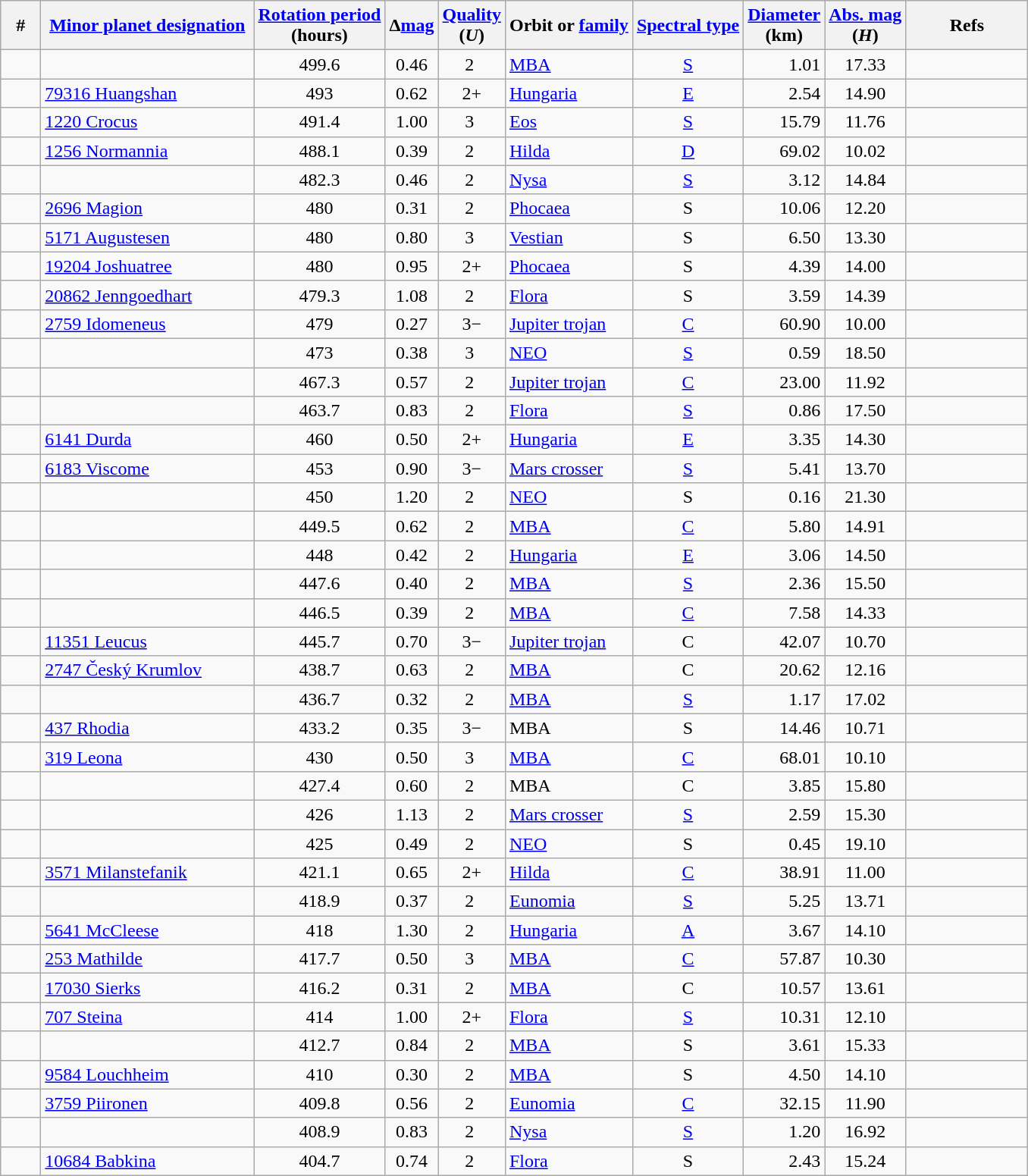<table class="wikitable sortable" style="text-align: center;">
<tr>
<th class="unsortable" width=28>#</th>
<th width=180><a href='#'>Minor planet designation</a></th>
<th><a href='#'>Rotation period</a><br>(hours)</th>
<th>Δ<a href='#'>mag</a></th>
<th><a href='#'>Quality</a><br>(<em>U</em>)</th>
<th>Orbit or <a href='#'>family</a></th>
<th><a href='#'>Spectral type</a></th>
<th><a href='#'>Diameter</a><br>(km)</th>
<th><a href='#'>Abs. mag</a><br>(<em>H</em>)</th>
<th class="unsortable" width=100>Refs</th>
</tr>
<tr id="279208">
<td></td>
<td align=left></td>
<td>499.6</td>
<td>0.46</td>
<td>2 </td>
<td align=left><a href='#'>MBA</a> </td>
<td><a href='#'>S</a></td>
<td align=right>1.01</td>
<td>17.33</td>
<td></td>
</tr>
<tr id="79316">
<td></td>
<td align=left><a href='#'>79316 Huangshan</a></td>
<td>493</td>
<td>0.62</td>
<td>2+</td>
<td align=left><a href='#'>Hungaria</a></td>
<td><a href='#'>E</a></td>
<td align=right>2.54</td>
<td>14.90</td>
<td></td>
</tr>
<tr id="1220">
<td></td>
<td align=left><a href='#'>1220 Crocus</a></td>
<td>491.4</td>
<td>1.00</td>
<td>3 </td>
<td align=left><a href='#'>Eos</a></td>
<td><a href='#'>S</a></td>
<td align=right>15.79</td>
<td>11.76</td>
<td></td>
</tr>
<tr id="1256">
<td></td>
<td align=left><a href='#'>1256 Normannia</a></td>
<td>488.1</td>
<td>0.39</td>
<td>2 </td>
<td align=left><a href='#'>Hilda</a></td>
<td><a href='#'>D</a></td>
<td align=right>69.02</td>
<td>10.02</td>
<td></td>
</tr>
<tr id="6840">
<td></td>
<td align=left></td>
<td>482.3</td>
<td>0.46</td>
<td>2 </td>
<td align=left><a href='#'>Nysa</a></td>
<td><a href='#'>S</a></td>
<td align=right>3.12</td>
<td>14.84</td>
<td></td>
</tr>
<tr id="2696">
<td></td>
<td align=left><a href='#'>2696 Magion</a></td>
<td>480</td>
<td>0.31</td>
<td>2 </td>
<td align=left><a href='#'>Phocaea</a></td>
<td>S</td>
<td align=right>10.06</td>
<td>12.20</td>
<td></td>
</tr>
<tr id="5171">
<td></td>
<td align=left><a href='#'>5171 Augustesen</a></td>
<td>480</td>
<td>0.80</td>
<td>3 </td>
<td align=left><a href='#'>Vestian</a></td>
<td>S</td>
<td align=right>6.50</td>
<td>13.30</td>
<td></td>
</tr>
<tr id="19204">
<td></td>
<td align=left><a href='#'>19204 Joshuatree</a></td>
<td>480</td>
<td>0.95</td>
<td>2+</td>
<td align=left><a href='#'>Phocaea</a></td>
<td>S</td>
<td align=right>4.39</td>
<td>14.00</td>
<td></td>
</tr>
<tr id="20862">
<td></td>
<td align=left><a href='#'>20862 Jenngoedhart</a></td>
<td>479.3</td>
<td>1.08</td>
<td>2 </td>
<td align=left><a href='#'>Flora</a></td>
<td>S</td>
<td align=right>3.59</td>
<td>14.39</td>
<td></td>
</tr>
<tr id="2759">
<td></td>
<td align=left><a href='#'>2759 Idomeneus</a></td>
<td>479</td>
<td>0.27</td>
<td>3−</td>
<td align=left><a href='#'>Jupiter trojan</a></td>
<td><a href='#'>C</a></td>
<td align=right>60.90</td>
<td>10.00</td>
<td></td>
</tr>
<tr id="215442">
<td></td>
<td align=left></td>
<td>473</td>
<td>0.38</td>
<td>3 </td>
<td align=left><a href='#'>NEO</a></td>
<td><a href='#'>S</a></td>
<td align=right>0.59</td>
<td>18.50</td>
<td></td>
</tr>
<tr id="23123">
<td></td>
<td align=left></td>
<td>467.3</td>
<td>0.57</td>
<td>2 </td>
<td align=left><a href='#'>Jupiter trojan</a></td>
<td><a href='#'>C</a></td>
<td align=right>23.00</td>
<td>11.92</td>
<td></td>
</tr>
<tr id="327749">
<td></td>
<td align=left></td>
<td>463.7</td>
<td>0.83</td>
<td>2 </td>
<td align=left><a href='#'>Flora</a></td>
<td><a href='#'>S</a></td>
<td align=right>0.86</td>
<td>17.50</td>
<td></td>
</tr>
<tr id="6141">
<td></td>
<td align=left><a href='#'>6141 Durda</a></td>
<td>460</td>
<td>0.50</td>
<td>2+</td>
<td align=left><a href='#'>Hungaria</a></td>
<td><a href='#'>E</a></td>
<td align=right>3.35</td>
<td>14.30</td>
<td></td>
</tr>
<tr id="6183">
<td></td>
<td align=left><a href='#'>6183 Viscome</a></td>
<td>453</td>
<td>0.90</td>
<td>3−</td>
<td align=left><a href='#'>Mars crosser</a></td>
<td><a href='#'>S</a></td>
<td align=right>5.41</td>
<td>13.70</td>
<td></td>
</tr>
<tr id="2013 US3">
<td></td>
<td align=left></td>
<td>450</td>
<td>1.20</td>
<td>2 </td>
<td align=left><a href='#'>NEO</a></td>
<td>S</td>
<td align=right>0.16</td>
<td>21.30</td>
<td></td>
</tr>
<tr id="93955">
<td></td>
<td align=left></td>
<td>449.5</td>
<td>0.62</td>
<td>2 </td>
<td align=left><a href='#'>MBA</a> </td>
<td><a href='#'>C</a></td>
<td align=right>5.80</td>
<td>14.91</td>
<td></td>
</tr>
<tr id="66092">
<td></td>
<td align=left></td>
<td>448</td>
<td>0.42</td>
<td>2 </td>
<td align=left><a href='#'>Hungaria</a></td>
<td><a href='#'>E</a></td>
<td align=right>3.06</td>
<td>14.50</td>
<td></td>
</tr>
<tr id="98055">
<td></td>
<td align=left></td>
<td>447.6</td>
<td>0.40</td>
<td>2 </td>
<td align=left><a href='#'>MBA</a> </td>
<td><a href='#'>S</a></td>
<td align=right>2.36</td>
<td>15.50</td>
<td></td>
</tr>
<tr id="36103">
<td></td>
<td align=left></td>
<td>446.5</td>
<td>0.39</td>
<td>2 </td>
<td align=left><a href='#'>MBA</a> </td>
<td><a href='#'>C</a></td>
<td align=right>7.58</td>
<td>14.33</td>
<td></td>
</tr>
<tr id="11351">
<td></td>
<td align=left><a href='#'>11351 Leucus</a></td>
<td>445.7</td>
<td>0.70</td>
<td>3−</td>
<td align=left><a href='#'>Jupiter trojan</a></td>
<td>C</td>
<td align=right>42.07</td>
<td>10.70</td>
<td></td>
</tr>
<tr id="2747">
<td></td>
<td align=left><a href='#'>2747 Český Krumlov</a></td>
<td>438.7</td>
<td>0.63</td>
<td>2 </td>
<td align=left><a href='#'>MBA</a> </td>
<td>C</td>
<td align=right>20.62</td>
<td>12.16</td>
<td></td>
</tr>
<tr id="213480">
<td></td>
<td align=left></td>
<td>436.7</td>
<td>0.32</td>
<td>2 </td>
<td align=left><a href='#'>MBA</a> </td>
<td><a href='#'>S</a></td>
<td align=right>1.17</td>
<td>17.02</td>
<td></td>
</tr>
<tr id="437">
<td></td>
<td align=left><a href='#'>437 Rhodia</a></td>
<td>433.2</td>
<td>0.35</td>
<td>3−</td>
<td align=left>MBA </td>
<td>S</td>
<td align=right>14.46</td>
<td>10.71</td>
<td></td>
</tr>
<tr id="319">
<td></td>
<td align=left><a href='#'>319 Leona</a></td>
<td>430</td>
<td>0.50</td>
<td>3 </td>
<td align=left><a href='#'>MBA</a> </td>
<td><a href='#'>C</a></td>
<td align=right>68.01</td>
<td>10.10</td>
<td></td>
</tr>
<tr id="383702">
<td></td>
<td align=left></td>
<td>427.4</td>
<td>0.60</td>
<td>2 </td>
<td align=left>MBA </td>
<td>C</td>
<td align=right>3.85</td>
<td>15.80</td>
<td></td>
</tr>
<tr id="122463">
<td></td>
<td align=left></td>
<td>426</td>
<td>1.13</td>
<td>2 </td>
<td align=left><a href='#'>Mars crosser</a></td>
<td><a href='#'>S</a></td>
<td align=right>2.59</td>
<td>15.30</td>
<td></td>
</tr>
<tr id="463380">
<td></td>
<td align=left></td>
<td>425</td>
<td>0.49</td>
<td>2 </td>
<td align=left><a href='#'>NEO</a></td>
<td>S</td>
<td align=right>0.45</td>
<td>19.10</td>
<td></td>
</tr>
<tr id="3571">
<td></td>
<td align=left><a href='#'>3571 Milanstefanik</a></td>
<td>421.1</td>
<td>0.65</td>
<td>2+</td>
<td align=left><a href='#'>Hilda</a></td>
<td><a href='#'>C</a></td>
<td align=right>38.91</td>
<td>11.00</td>
<td></td>
</tr>
<tr id="27867">
<td></td>
<td align=left></td>
<td>418.9</td>
<td>0.37</td>
<td>2 </td>
<td align=left><a href='#'>Eunomia</a></td>
<td><a href='#'>S</a></td>
<td align=right>5.25</td>
<td>13.71</td>
<td></td>
</tr>
<tr id="5641">
<td></td>
<td align=left><a href='#'>5641 McCleese</a></td>
<td>418</td>
<td>1.30</td>
<td>2 </td>
<td align=left><a href='#'>Hungaria</a></td>
<td><a href='#'>A</a></td>
<td align=right>3.67</td>
<td>14.10</td>
<td></td>
</tr>
<tr id="253">
<td></td>
<td align=left><a href='#'>253 Mathilde</a></td>
<td>417.7</td>
<td>0.50</td>
<td>3 </td>
<td align=left><a href='#'>MBA</a> </td>
<td><a href='#'>C</a></td>
<td align=right>57.87</td>
<td>10.30</td>
<td></td>
</tr>
<tr id="17030">
<td></td>
<td align=left><a href='#'>17030 Sierks</a></td>
<td>416.2</td>
<td>0.31</td>
<td>2 </td>
<td align=left><a href='#'>MBA</a> </td>
<td>C</td>
<td align=right>10.57</td>
<td>13.61</td>
<td></td>
</tr>
<tr id="707">
<td></td>
<td align=left><a href='#'>707 Steina</a></td>
<td>414</td>
<td>1.00</td>
<td>2+</td>
<td align=left><a href='#'>Flora</a></td>
<td><a href='#'>S</a></td>
<td align=right>10.31</td>
<td>12.10</td>
<td></td>
</tr>
<tr id="87134">
<td></td>
<td align=left></td>
<td>412.7</td>
<td>0.84</td>
<td>2 </td>
<td align=left><a href='#'>MBA</a> </td>
<td>S</td>
<td align=right>3.61</td>
<td>15.33</td>
<td></td>
</tr>
<tr id="9584">
<td></td>
<td align=left><a href='#'>9584 Louchheim</a></td>
<td>410</td>
<td>0.30</td>
<td>2 </td>
<td align=left><a href='#'>MBA</a> </td>
<td>S</td>
<td align=right>4.50</td>
<td>14.10</td>
<td></td>
</tr>
<tr id="3759">
<td></td>
<td align=left><a href='#'>3759 Piironen</a></td>
<td>409.8</td>
<td>0.56</td>
<td>2 </td>
<td align=left><a href='#'>Eunomia</a></td>
<td><a href='#'>C</a></td>
<td align=right>32.15</td>
<td>11.90</td>
<td></td>
</tr>
<tr id="221540">
<td></td>
<td align=left></td>
<td>408.9</td>
<td>0.83</td>
<td>2 </td>
<td align=left><a href='#'>Nysa</a></td>
<td><a href='#'>S</a></td>
<td align=right>1.20</td>
<td>16.92</td>
<td></td>
</tr>
<tr id="10684">
<td></td>
<td align=left><a href='#'>10684 Babkina</a></td>
<td>404.7</td>
<td>0.74</td>
<td>2 </td>
<td align=left><a href='#'>Flora</a></td>
<td>S</td>
<td align=right>2.43</td>
<td>15.24</td>
<td></td>
</tr>
</table>
